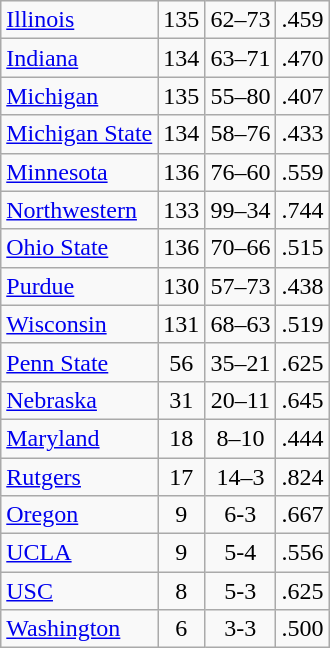<table class="wikitable sortable" style="text-align:center">
<tr>
<td style="text-align:left"><a href='#'>Illinois</a></td>
<td>135</td>
<td>62–73</td>
<td>.459</td>
</tr>
<tr>
<td style="text-align:left"><a href='#'>Indiana</a></td>
<td>134</td>
<td>63–71</td>
<td>.470</td>
</tr>
<tr>
<td style="text-align:left"><a href='#'>Michigan</a></td>
<td>135</td>
<td>55–80</td>
<td>.407</td>
</tr>
<tr>
<td style="text-align:left"><a href='#'>Michigan State</a></td>
<td>134</td>
<td>58–76</td>
<td>.433</td>
</tr>
<tr>
<td style="text-align:left"><a href='#'>Minnesota</a></td>
<td>136</td>
<td>76–60</td>
<td>.559</td>
</tr>
<tr>
<td style="text-align:left"><a href='#'>Northwestern</a></td>
<td>133</td>
<td>99–34</td>
<td>.744</td>
</tr>
<tr>
<td style="text-align:left"><a href='#'>Ohio State</a></td>
<td>136</td>
<td>70–66</td>
<td>.515</td>
</tr>
<tr>
<td style="text-align:left"><a href='#'>Purdue</a></td>
<td>130</td>
<td>57–73</td>
<td>.438</td>
</tr>
<tr>
<td style="text-align:left"><a href='#'>Wisconsin</a></td>
<td>131</td>
<td>68–63</td>
<td>.519</td>
</tr>
<tr>
<td style="text-align:left"><a href='#'>Penn State</a></td>
<td>56</td>
<td>35–21</td>
<td>.625</td>
</tr>
<tr>
<td style="text-align:left"><a href='#'>Nebraska</a></td>
<td>31</td>
<td>20–11</td>
<td>.645</td>
</tr>
<tr>
<td style="text-align:left"><a href='#'>Maryland</a></td>
<td>18</td>
<td>8–10</td>
<td>.444</td>
</tr>
<tr>
<td style="text-align:left"><a href='#'>Rutgers</a></td>
<td>17</td>
<td>14–3</td>
<td>.824</td>
</tr>
<tr>
<td style="text-align:left"><a href='#'>Oregon</a></td>
<td>9</td>
<td>6-3</td>
<td>.667</td>
</tr>
<tr>
<td style="text-align:left"><a href='#'>UCLA</a></td>
<td>9</td>
<td>5-4</td>
<td>.556</td>
</tr>
<tr>
<td style="text-align:left"><a href='#'>USC</a></td>
<td>8</td>
<td>5-3</td>
<td>.625</td>
</tr>
<tr>
<td style="text-align:left"><a href='#'>Washington</a></td>
<td>6</td>
<td>3-3</td>
<td>.500</td>
</tr>
</table>
